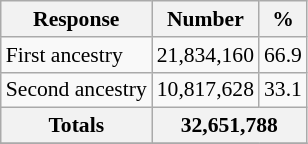<table class="wikitable" style="font-size: 90%">
<tr>
<th colspan="2" style="text-align:center;">Response</th>
<th>Number</th>
<th>%</th>
</tr>
<tr>
<td colspan="2" style="text-align:left;">First ancestry</td>
<td>21,834,160</td>
<td>66.9</td>
</tr>
<tr>
<td colspan="2" style="text-align:left;">Second ancestry</td>
<td>10,817,628</td>
<td>33.1</td>
</tr>
<tr>
<th colspan="2" style="text-align:center;">Totals</th>
<th colspan=2 style="text-align:center;">32,651,788</th>
</tr>
<tr>
</tr>
</table>
